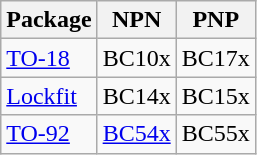<table class="wikitable">
<tr>
<th>Package</th>
<th>NPN</th>
<th>PNP</th>
</tr>
<tr>
<td><a href='#'>TO-18</a></td>
<td>BC10x</td>
<td>BC17x</td>
</tr>
<tr>
<td><a href='#'>Lockfit</a></td>
<td>BC14x</td>
<td>BC15x</td>
</tr>
<tr>
<td><a href='#'>TO-92</a></td>
<td><a href='#'>BC54x</a></td>
<td>BC55x</td>
</tr>
</table>
